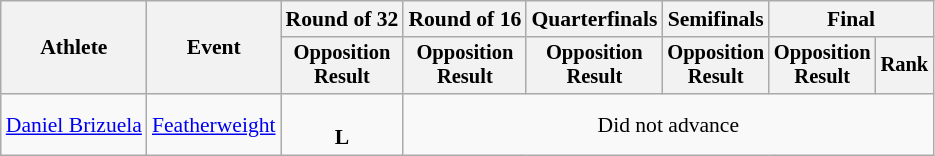<table class="wikitable" style="font-size:90%">
<tr>
<th rowspan="2">Athlete</th>
<th rowspan="2">Event</th>
<th>Round of 32</th>
<th>Round of 16</th>
<th>Quarterfinals</th>
<th>Semifinals</th>
<th colspan=2>Final</th>
</tr>
<tr style="font-size:95%">
<th>Opposition<br>Result</th>
<th>Opposition<br>Result</th>
<th>Opposition<br>Result</th>
<th>Opposition<br>Result</th>
<th>Opposition<br>Result</th>
<th>Rank</th>
</tr>
<tr align=center>
<td align=left><a href='#'>Daniel Brizuela</a></td>
<td align=left><a href='#'>Featherweight</a></td>
<td><br><strong>L</strong> </td>
<td colspan=5>Did not advance</td>
</tr>
</table>
